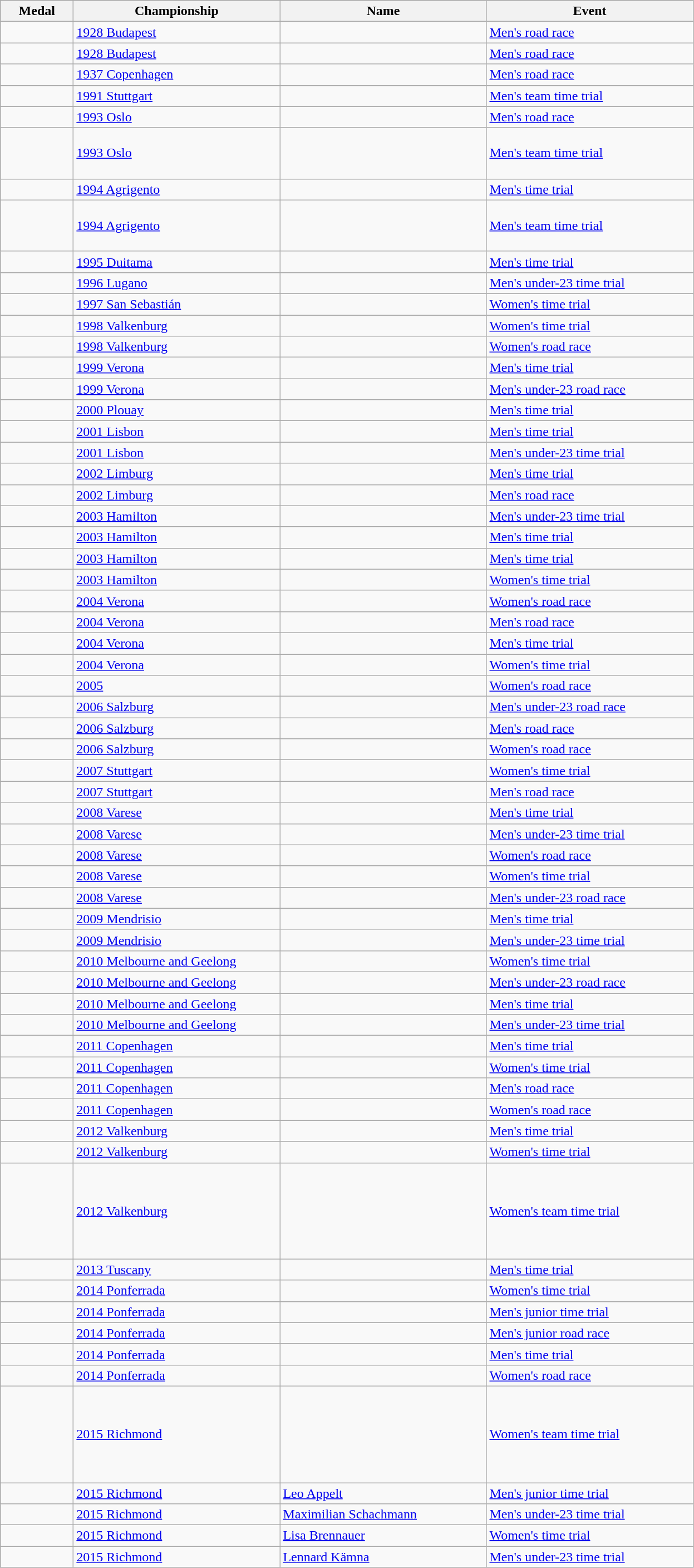<table class="wikitable sortable">
<tr>
<th style="width:5em">Medal</th>
<th style="width:15em">Championship</th>
<th style="width:15em">Name</th>
<th style="width:15em">Event</th>
</tr>
<tr>
<td></td>
<td> <a href='#'>1928 Budapest</a></td>
<td></td>
<td><a href='#'>Men's road race</a></td>
</tr>
<tr>
<td></td>
<td> <a href='#'>1928 Budapest</a></td>
<td></td>
<td><a href='#'>Men's road race</a></td>
</tr>
<tr>
<td></td>
<td> <a href='#'>1937 Copenhagen</a></td>
<td></td>
<td><a href='#'>Men's road race</a></td>
</tr>
<tr>
<td></td>
<td> <a href='#'>1991 Stuttgart</a></td>
<td></td>
<td><a href='#'>Men's team time trial</a></td>
</tr>
<tr>
<td></td>
<td> <a href='#'>1993 Oslo</a></td>
<td></td>
<td><a href='#'>Men's road race</a></td>
</tr>
<tr>
<td></td>
<td> <a href='#'>1993 Oslo</a></td>
<td> <br> <br> <br></td>
<td><a href='#'>Men's team time trial</a></td>
</tr>
<tr>
<td></td>
<td> <a href='#'>1994 Agrigento</a></td>
<td></td>
<td><a href='#'>Men's time trial</a></td>
</tr>
<tr>
<td></td>
<td> <a href='#'>1994 Agrigento</a></td>
<td> <br> <br> <br></td>
<td><a href='#'>Men's team time trial</a></td>
</tr>
<tr>
<td></td>
<td> <a href='#'>1995 Duitama</a></td>
<td></td>
<td><a href='#'>Men's time trial</a></td>
</tr>
<tr>
<td></td>
<td> <a href='#'>1996 Lugano</a></td>
<td></td>
<td><a href='#'>Men's under-23 time trial</a></td>
</tr>
<tr>
<td></td>
<td> <a href='#'>1997 San Sebastián</a></td>
<td></td>
<td><a href='#'>Women's time trial</a></td>
</tr>
<tr>
<td></td>
<td> <a href='#'>1998 Valkenburg</a></td>
<td></td>
<td><a href='#'>Women's time trial</a></td>
</tr>
<tr>
<td></td>
<td> <a href='#'>1998 Valkenburg</a></td>
<td></td>
<td><a href='#'>Women's road race</a></td>
</tr>
<tr>
<td></td>
<td> <a href='#'>1999 Verona</a></td>
<td></td>
<td><a href='#'>Men's time trial</a></td>
</tr>
<tr>
<td></td>
<td> <a href='#'>1999 Verona</a></td>
<td></td>
<td><a href='#'>Men's under-23 road race</a></td>
</tr>
<tr>
<td></td>
<td> <a href='#'>2000 Plouay</a></td>
<td></td>
<td><a href='#'>Men's time trial</a></td>
</tr>
<tr>
<td></td>
<td> <a href='#'>2001 Lisbon</a></td>
<td></td>
<td><a href='#'>Men's time trial</a></td>
</tr>
<tr>
<td></td>
<td> <a href='#'>2001 Lisbon</a></td>
<td></td>
<td><a href='#'>Men's under-23 time trial</a></td>
</tr>
<tr>
<td></td>
<td> <a href='#'>2002 Limburg</a></td>
<td></td>
<td><a href='#'>Men's time trial</a></td>
</tr>
<tr>
<td></td>
<td> <a href='#'>2002 Limburg</a></td>
<td></td>
<td><a href='#'>Men's road race</a></td>
</tr>
<tr>
<td></td>
<td> <a href='#'>2003 Hamilton</a></td>
<td></td>
<td><a href='#'>Men's under-23 time trial</a></td>
</tr>
<tr>
<td></td>
<td> <a href='#'>2003 Hamilton</a></td>
<td></td>
<td><a href='#'>Men's time trial</a></td>
</tr>
<tr>
<td></td>
<td> <a href='#'>2003 Hamilton</a></td>
<td></td>
<td><a href='#'>Men's time trial</a></td>
</tr>
<tr>
<td></td>
<td> <a href='#'>2003 Hamilton</a></td>
<td></td>
<td><a href='#'>Women's time trial</a></td>
</tr>
<tr>
<td></td>
<td> <a href='#'>2004 Verona</a></td>
<td></td>
<td><a href='#'>Women's road race</a></td>
</tr>
<tr>
<td></td>
<td> <a href='#'>2004 Verona</a></td>
<td></td>
<td><a href='#'>Men's road race</a></td>
</tr>
<tr>
<td></td>
<td> <a href='#'>2004 Verona</a></td>
<td></td>
<td><a href='#'>Men's time trial</a></td>
</tr>
<tr>
<td></td>
<td> <a href='#'>2004 Verona</a></td>
<td></td>
<td><a href='#'>Women's time trial</a></td>
</tr>
<tr>
<td></td>
<td> <a href='#'>2005</a></td>
<td></td>
<td><a href='#'>Women's road race</a></td>
</tr>
<tr>
<td></td>
<td> <a href='#'>2006 Salzburg</a></td>
<td></td>
<td><a href='#'>Men's under-23 road race</a></td>
</tr>
<tr>
<td></td>
<td> <a href='#'>2006 Salzburg</a></td>
<td></td>
<td><a href='#'>Men's road race</a></td>
</tr>
<tr>
<td></td>
<td> <a href='#'>2006 Salzburg</a></td>
<td></td>
<td><a href='#'>Women's road race</a></td>
</tr>
<tr>
<td></td>
<td> <a href='#'>2007 Stuttgart</a></td>
<td></td>
<td><a href='#'>Women's time trial</a></td>
</tr>
<tr>
<td></td>
<td> <a href='#'>2007 Stuttgart</a></td>
<td></td>
<td><a href='#'>Men's road race</a></td>
</tr>
<tr>
<td></td>
<td> <a href='#'>2008 Varese</a></td>
<td></td>
<td><a href='#'>Men's time trial</a></td>
</tr>
<tr>
<td></td>
<td> <a href='#'>2008 Varese</a></td>
<td></td>
<td><a href='#'>Men's under-23 time trial</a></td>
</tr>
<tr>
<td></td>
<td> <a href='#'>2008 Varese</a></td>
<td></td>
<td><a href='#'>Women's road race</a></td>
</tr>
<tr>
<td></td>
<td> <a href='#'>2008 Varese</a></td>
<td></td>
<td><a href='#'>Women's time trial</a></td>
</tr>
<tr>
<td></td>
<td> <a href='#'>2008 Varese</a></td>
<td></td>
<td><a href='#'>Men's under-23 road race</a></td>
</tr>
<tr>
<td></td>
<td> <a href='#'>2009 Mendrisio</a></td>
<td></td>
<td><a href='#'>Men's time trial</a></td>
</tr>
<tr>
<td></td>
<td> <a href='#'>2009 Mendrisio</a></td>
<td></td>
<td><a href='#'>Men's under-23 time trial</a></td>
</tr>
<tr>
<td></td>
<td> <a href='#'>2010 Melbourne and Geelong</a></td>
<td></td>
<td><a href='#'>Women's time trial</a></td>
</tr>
<tr>
<td></td>
<td> <a href='#'>2010 Melbourne and Geelong</a></td>
<td></td>
<td><a href='#'>Men's under-23 road race</a></td>
</tr>
<tr>
<td></td>
<td> <a href='#'>2010 Melbourne and Geelong</a></td>
<td></td>
<td><a href='#'>Men's time trial</a></td>
</tr>
<tr>
<td></td>
<td> <a href='#'>2010 Melbourne and Geelong</a></td>
<td></td>
<td><a href='#'>Men's under-23 time trial</a></td>
</tr>
<tr>
<td></td>
<td> <a href='#'>2011 Copenhagen</a></td>
<td></td>
<td><a href='#'>Men's time trial</a></td>
</tr>
<tr>
<td></td>
<td> <a href='#'>2011 Copenhagen</a></td>
<td></td>
<td><a href='#'>Women's time trial</a></td>
</tr>
<tr>
<td></td>
<td> <a href='#'>2011 Copenhagen</a></td>
<td></td>
<td><a href='#'>Men's road race</a></td>
</tr>
<tr>
<td></td>
<td> <a href='#'>2011 Copenhagen</a></td>
<td></td>
<td><a href='#'>Women's road race</a></td>
</tr>
<tr>
<td></td>
<td> <a href='#'>2012 Valkenburg</a></td>
<td></td>
<td><a href='#'>Men's time trial</a></td>
</tr>
<tr>
<td></td>
<td> <a href='#'>2012 Valkenburg</a></td>
<td></td>
<td><a href='#'>Women's time trial</a></td>
</tr>
<tr>
<td></td>
<td> <a href='#'>2012 Valkenburg</a></td>
<td><br><small> <br> <br> <br> <br> <br></small></td>
<td><a href='#'>Women's team time trial</a></td>
</tr>
<tr>
<td></td>
<td> <a href='#'>2013 Tuscany</a></td>
<td></td>
<td><a href='#'>Men's time trial</a></td>
</tr>
<tr>
<td></td>
<td> <a href='#'>2014 Ponferrada</a></td>
<td></td>
<td><a href='#'>Women's time trial</a></td>
</tr>
<tr>
<td></td>
<td> <a href='#'>2014 Ponferrada</a></td>
<td></td>
<td><a href='#'>Men's junior time trial</a></td>
</tr>
<tr>
<td></td>
<td> <a href='#'>2014 Ponferrada</a></td>
<td></td>
<td><a href='#'>Men's junior road race</a></td>
</tr>
<tr>
<td></td>
<td> <a href='#'>2014 Ponferrada</a></td>
<td></td>
<td><a href='#'>Men's time trial</a></td>
</tr>
<tr>
<td></td>
<td> <a href='#'>2014 Ponferrada</a></td>
<td></td>
<td><a href='#'>Women's road race</a></td>
</tr>
<tr>
<td></td>
<td> <a href='#'>2015 Richmond</a></td>
<td><br><small><br><br><br><br><br></small></td>
<td><a href='#'>Women's team time trial</a></td>
</tr>
<tr>
<td></td>
<td> <a href='#'>2015 Richmond</a></td>
<td><a href='#'>Leo Appelt</a></td>
<td><a href='#'>Men's junior time trial</a></td>
</tr>
<tr>
<td></td>
<td> <a href='#'>2015 Richmond</a></td>
<td><a href='#'>Maximilian Schachmann</a></td>
<td><a href='#'>Men's under-23 time trial</a></td>
</tr>
<tr>
<td></td>
<td> <a href='#'>2015 Richmond</a></td>
<td><a href='#'>Lisa Brennauer</a></td>
<td><a href='#'>Women's time trial</a></td>
</tr>
<tr>
<td></td>
<td> <a href='#'>2015 Richmond</a></td>
<td><a href='#'>Lennard Kämna</a></td>
<td><a href='#'>Men's under-23 time trial</a></td>
</tr>
</table>
